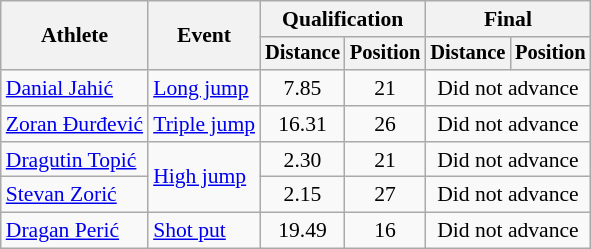<table class=wikitable style="font-size:90%">
<tr>
<th rowspan="2">Athlete</th>
<th rowspan="2">Event</th>
<th colspan="2">Qualification</th>
<th colspan="2">Final</th>
</tr>
<tr style="font-size:95%">
<th>Distance</th>
<th>Position</th>
<th>Distance</th>
<th>Position</th>
</tr>
<tr align=center>
<td align=left><a href='#'>Danial Jahić</a></td>
<td align=left><a href='#'>Long jump</a></td>
<td>7.85</td>
<td>21</td>
<td colspan=2>Did not advance</td>
</tr>
<tr align=center>
<td align=left><a href='#'>Zoran Đurđević</a></td>
<td align=left><a href='#'>Triple jump</a></td>
<td>16.31</td>
<td>26</td>
<td colspan=2>Did not advance</td>
</tr>
<tr align=center>
<td align=left><a href='#'>Dragutin Topić</a></td>
<td align=left rowspan=2><a href='#'>High jump</a></td>
<td>2.30</td>
<td>21</td>
<td colspan=2>Did not advance</td>
</tr>
<tr align=center>
<td align=left><a href='#'>Stevan Zorić</a></td>
<td>2.15</td>
<td>27</td>
<td colspan=2>Did not advance</td>
</tr>
<tr align=center>
<td align=left><a href='#'>Dragan Perić</a></td>
<td align=left><a href='#'>Shot put</a></td>
<td>19.49</td>
<td>16</td>
<td colspan=2>Did not advance</td>
</tr>
</table>
